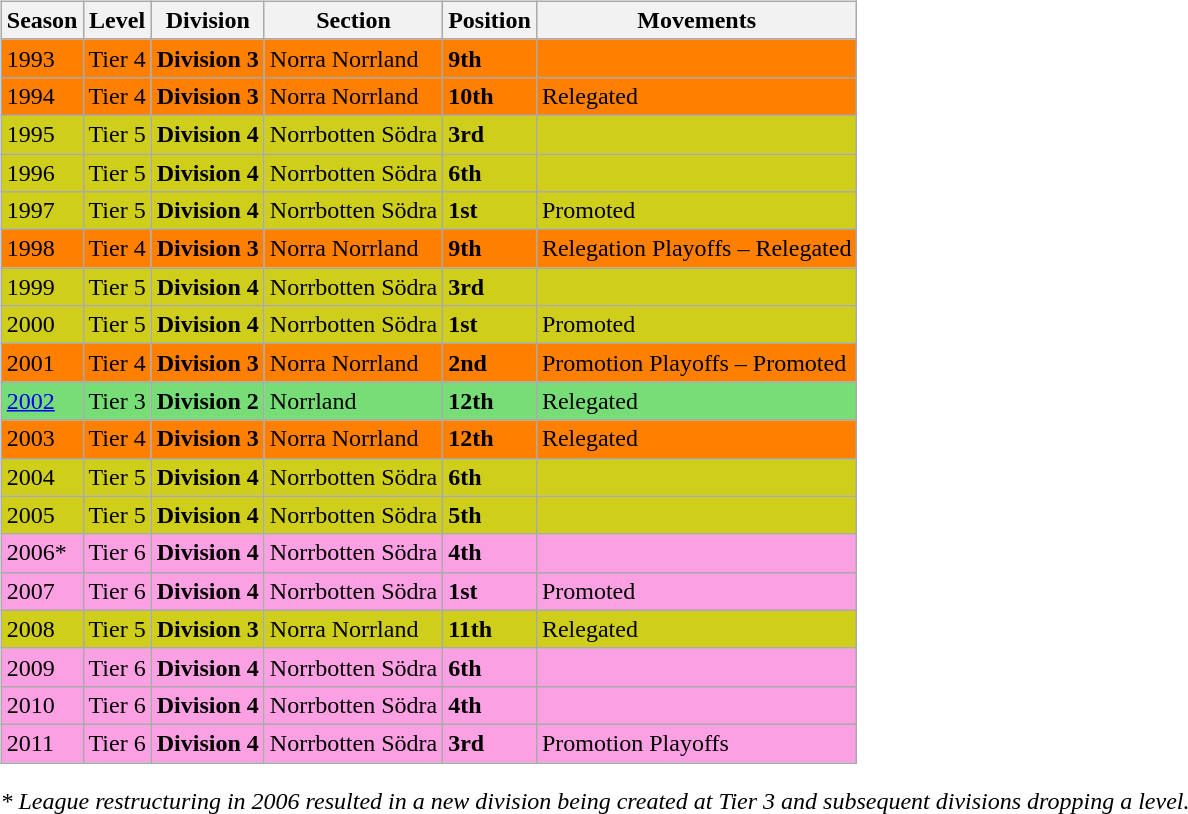<table>
<tr>
<td valign="top" width=0%><br><table class="wikitable">
<tr style="background:#f0f6fa;">
<th><strong>Season</strong></th>
<th><strong>Level</strong></th>
<th><strong>Division</strong></th>
<th><strong>Section</strong></th>
<th><strong>Position</strong></th>
<th><strong>Movements</strong></th>
</tr>
<tr>
<td style="background:#FF7F00;">1993</td>
<td style="background:#FF7F00;">Tier 4</td>
<td style="background:#FF7F00;"><strong>Division 3</strong></td>
<td style="background:#FF7F00;">Norra Norrland</td>
<td style="background:#FF7F00;"><strong>9th</strong></td>
<td style="background:#FF7F00;"></td>
</tr>
<tr>
<td style="background:#FF7F00;">1994</td>
<td style="background:#FF7F00;">Tier 4</td>
<td style="background:#FF7F00;"><strong>Division 3</strong></td>
<td style="background:#FF7F00;">Norra Norrland</td>
<td style="background:#FF7F00;"><strong>10th</strong></td>
<td style="background:#FF7F00;">Relegated</td>
</tr>
<tr>
<td style="background:#CECE1B;">1995</td>
<td style="background:#CECE1B;">Tier 5</td>
<td style="background:#CECE1B;"><strong>Division 4</strong></td>
<td style="background:#CECE1B;">Norrbotten Södra</td>
<td style="background:#CECE1B;"><strong>3rd</strong></td>
<td style="background:#CECE1B;"></td>
</tr>
<tr>
<td style="background:#CECE1B;">1996</td>
<td style="background:#CECE1B;">Tier 5</td>
<td style="background:#CECE1B;"><strong>Division 4</strong></td>
<td style="background:#CECE1B;">Norrbotten Södra</td>
<td style="background:#CECE1B;"><strong>6th</strong></td>
<td style="background:#CECE1B;"></td>
</tr>
<tr>
<td style="background:#CECE1B;">1997</td>
<td style="background:#CECE1B;">Tier 5</td>
<td style="background:#CECE1B;"><strong>Division 4</strong></td>
<td style="background:#CECE1B;">Norrbotten Södra</td>
<td style="background:#CECE1B;"><strong>1st</strong></td>
<td style="background:#CECE1B;">Promoted</td>
</tr>
<tr>
<td style="background:#FF7F00;">1998</td>
<td style="background:#FF7F00;">Tier 4</td>
<td style="background:#FF7F00;"><strong>Division 3</strong></td>
<td style="background:#FF7F00;">Norra Norrland</td>
<td style="background:#FF7F00;"><strong>9th</strong></td>
<td style="background:#FF7F00;">Relegation Playoffs – Relegated</td>
</tr>
<tr>
<td style="background:#CECE1B;">1999</td>
<td style="background:#CECE1B;">Tier 5</td>
<td style="background:#CECE1B;"><strong>Division 4</strong></td>
<td style="background:#CECE1B;">Norrbotten Södra</td>
<td style="background:#CECE1B;"><strong>3rd</strong></td>
<td style="background:#CECE1B;"></td>
</tr>
<tr>
<td style="background:#CECE1B;">2000</td>
<td style="background:#CECE1B;">Tier 5</td>
<td style="background:#CECE1B;"><strong>Division 4</strong></td>
<td style="background:#CECE1B;">Norrbotten Södra</td>
<td style="background:#CECE1B;"><strong>1st</strong></td>
<td style="background:#CECE1B;">Promoted</td>
</tr>
<tr>
<td style="background:#FF7F00;">2001</td>
<td style="background:#FF7F00;">Tier 4</td>
<td style="background:#FF7F00;"><strong>Division 3</strong></td>
<td style="background:#FF7F00;">Norra Norrland</td>
<td style="background:#FF7F00;"><strong>2nd</strong></td>
<td style="background:#FF7F00;">Promotion Playoffs – Promoted</td>
</tr>
<tr>
<td style="background:#77DD77;"><a href='#'>2002</a></td>
<td style="background:#77DD77;">Tier 3</td>
<td style="background:#77DD77;"><strong>Division 2</strong></td>
<td style="background:#77DD77;">Norrland</td>
<td style="background:#77DD77;"><strong>12th</strong></td>
<td style="background:#77DD77;">Relegated</td>
</tr>
<tr>
<td style="background:#FF7F00;">2003</td>
<td style="background:#FF7F00;">Tier 4</td>
<td style="background:#FF7F00;"><strong>Division 3</strong></td>
<td style="background:#FF7F00;">Norra Norrland</td>
<td style="background:#FF7F00;"><strong>12th</strong></td>
<td style="background:#FF7F00;">Relegated</td>
</tr>
<tr>
<td style="background:#CECE1B;">2004</td>
<td style="background:#CECE1B;">Tier 5</td>
<td style="background:#CECE1B;"><strong>Division 4</strong></td>
<td style="background:#CECE1B;">Norrbotten Södra</td>
<td style="background:#CECE1B;"><strong>6th</strong></td>
<td style="background:#CECE1B;"></td>
</tr>
<tr>
<td style="background:#CECE1B;">2005</td>
<td style="background:#CECE1B;">Tier 5</td>
<td style="background:#CECE1B;"><strong>Division 4</strong></td>
<td style="background:#CECE1B;">Norrbotten Södra</td>
<td style="background:#CECE1B;"><strong>5th</strong></td>
<td style="background:#CECE1B;"></td>
</tr>
<tr>
<td style="background:#FBA0E3;">2006*</td>
<td style="background:#FBA0E3;">Tier 6</td>
<td style="background:#FBA0E3;"><strong>Division 4</strong></td>
<td style="background:#FBA0E3;">Norrbotten Södra</td>
<td style="background:#FBA0E3;"><strong>4th</strong></td>
<td style="background:#FBA0E3;"></td>
</tr>
<tr>
<td style="background:#FBA0E3;">2007</td>
<td style="background:#FBA0E3;">Tier 6</td>
<td style="background:#FBA0E3;"><strong>Division 4</strong></td>
<td style="background:#FBA0E3;">Norrbotten Södra</td>
<td style="background:#FBA0E3;"><strong>1st</strong></td>
<td style="background:#FBA0E3;">Promoted</td>
</tr>
<tr>
<td style="background:#CECE1B;">2008</td>
<td style="background:#CECE1B;">Tier 5</td>
<td style="background:#CECE1B;"><strong>Division 3</strong></td>
<td style="background:#CECE1B;">Norra Norrland</td>
<td style="background:#CECE1B;"><strong>11th</strong></td>
<td style="background:#CECE1B;">Relegated</td>
</tr>
<tr>
<td style="background:#FBA0E3;">2009</td>
<td style="background:#FBA0E3;">Tier 6</td>
<td style="background:#FBA0E3;"><strong>Division 4</strong></td>
<td style="background:#FBA0E3;">Norrbotten Södra</td>
<td style="background:#FBA0E3;"><strong>6th</strong></td>
<td style="background:#FBA0E3;"></td>
</tr>
<tr>
<td style="background:#FBA0E3;">2010</td>
<td style="background:#FBA0E3;">Tier 6</td>
<td style="background:#FBA0E3;"><strong>Division 4</strong></td>
<td style="background:#FBA0E3;">Norrbotten Södra</td>
<td style="background:#FBA0E3;"><strong>4th</strong></td>
<td style="background:#FBA0E3;"></td>
</tr>
<tr>
<td style="background:#FBA0E3;">2011</td>
<td style="background:#FBA0E3;">Tier 6</td>
<td style="background:#FBA0E3;"><strong>Division 4</strong></td>
<td style="background:#FBA0E3;">Norrbotten Södra</td>
<td style="background:#FBA0E3;"><strong>3rd</strong></td>
<td style="background:#FBA0E3;">Promotion Playoffs</td>
</tr>
</table>
<em>* League restructuring in 2006 resulted in a new division being created at Tier 3 and subsequent divisions dropping a level.</em>


</td>
</tr>
</table>
